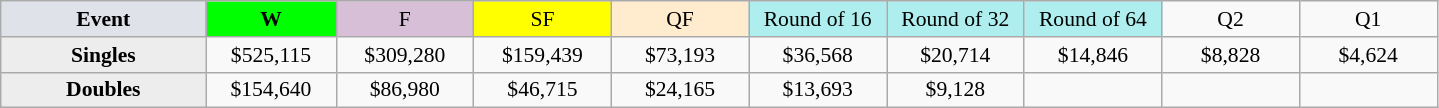<table class=wikitable style=font-size:90%;text-align:center>
<tr>
<td style="width:130px; background:#dfe2e9;"><strong>Event</strong></td>
<td style="width:80px; background:lime;"><strong>W</strong></td>
<td style="width:85px; background:thistle;">F</td>
<td style="width:85px; background:#ff0;">SF</td>
<td style="width:85px; background:#ffebcd;">QF</td>
<td style="width:85px; background:#afeeee;">Round of 16</td>
<td style="width:85px; background:#afeeee;">Round of 32</td>
<td style="width:85px; background:#afeeee;">Round of 64</td>
<td width=85>Q2</td>
<td width=85>Q1</td>
</tr>
<tr>
<th style="background:#ededed;">Singles</th>
<td>$525,115</td>
<td>$309,280</td>
<td>$159,439</td>
<td>$73,193</td>
<td>$36,568</td>
<td>$20,714</td>
<td>$14,846</td>
<td>$8,828</td>
<td>$4,624</td>
</tr>
<tr>
<th style="background:#ededed;">Doubles</th>
<td>$154,640</td>
<td>$86,980</td>
<td>$46,715</td>
<td>$24,165</td>
<td>$13,693</td>
<td>$9,128</td>
<td></td>
<td></td>
<td></td>
</tr>
</table>
